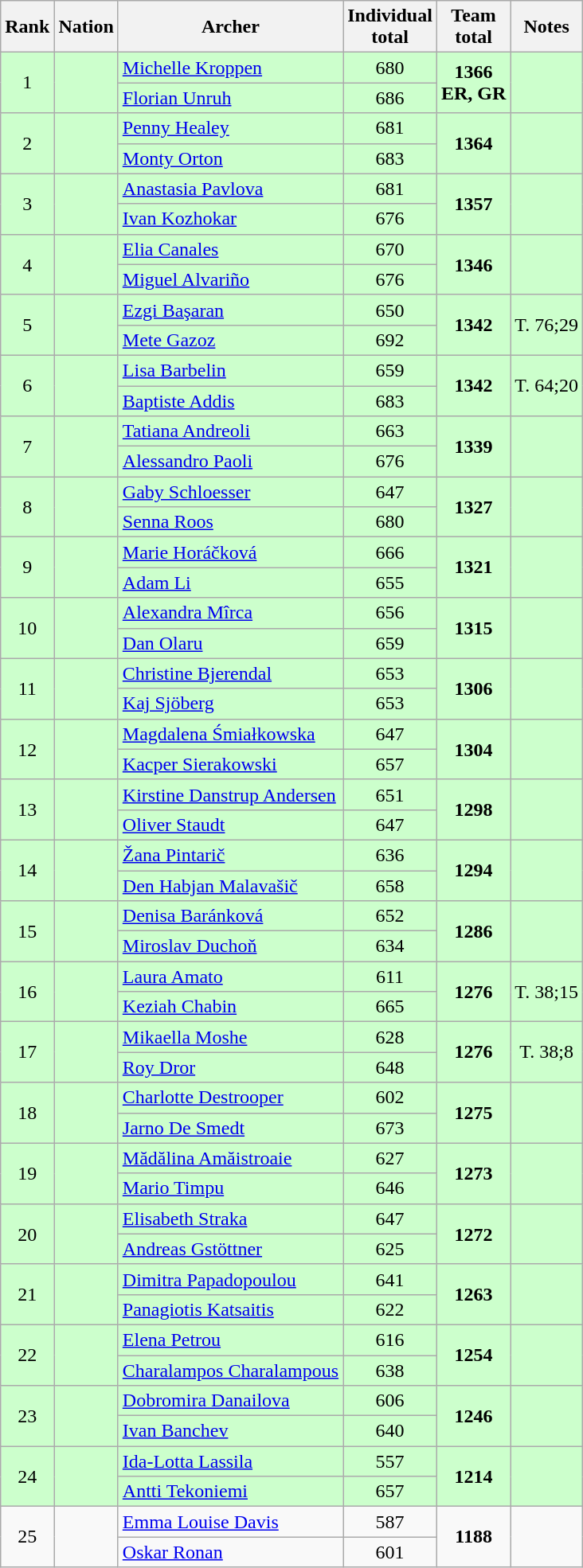<table class="wikitable sortable" style="text-align:center">
<tr>
<th>Rank</th>
<th>Nation</th>
<th>Archer</th>
<th>Individual<br>total</th>
<th>Team<br>total</th>
<th class=unsortable>Notes</th>
</tr>
<tr bgcolor=#ccffcc>
<td rowspan=2>1</td>
<td rowspan=2 align=left></td>
<td align=left><a href='#'>Michelle Kroppen</a></td>
<td>680</td>
<td rowspan=2><strong>1366<br>ER, GR</strong></td>
<td rowspan=2></td>
</tr>
<tr bgcolor=#ccffcc>
<td align=left><a href='#'>Florian Unruh</a></td>
<td>686</td>
</tr>
<tr bgcolor=#ccffcc>
<td rowspan=2>2</td>
<td rowspan=2 align=left></td>
<td align=left><a href='#'>Penny Healey</a></td>
<td>681</td>
<td rowspan=2><strong>1364</strong></td>
<td rowspan=2></td>
</tr>
<tr bgcolor=#ccffcc>
<td align=left><a href='#'>Monty Orton</a></td>
<td>683</td>
</tr>
<tr bgcolor=#ccffcc>
<td rowspan=2>3</td>
<td rowspan=2 align=left></td>
<td align=left><a href='#'>Anastasia Pavlova</a></td>
<td>681</td>
<td rowspan=2><strong>1357</strong></td>
<td rowspan=2></td>
</tr>
<tr bgcolor=#ccffcc>
<td align=left><a href='#'>Ivan Kozhokar</a></td>
<td>676</td>
</tr>
<tr bgcolor=#ccffcc>
<td rowspan=2>4</td>
<td rowspan=2 align=left></td>
<td align=left><a href='#'>Elia Canales</a></td>
<td>670</td>
<td rowspan=2><strong>1346</strong></td>
<td rowspan=2></td>
</tr>
<tr bgcolor=#ccffcc>
<td align=left><a href='#'>Miguel Alvariño</a></td>
<td>676</td>
</tr>
<tr bgcolor=#ccffcc>
<td rowspan=2>5</td>
<td rowspan=2 align=left></td>
<td align=left><a href='#'>Ezgi Başaran</a></td>
<td>650</td>
<td rowspan=2><strong>1342</strong></td>
<td rowspan=2>T. 76;29</td>
</tr>
<tr bgcolor=#ccffcc>
<td align=left><a href='#'>Mete Gazoz</a></td>
<td>692</td>
</tr>
<tr bgcolor=#ccffcc>
<td rowspan=2>6</td>
<td rowspan=2 align=left></td>
<td align=left><a href='#'>Lisa Barbelin</a></td>
<td>659</td>
<td rowspan=2><strong>1342</strong></td>
<td rowspan=2>T. 64;20</td>
</tr>
<tr bgcolor=#ccffcc>
<td align=left><a href='#'>Baptiste Addis</a></td>
<td>683</td>
</tr>
<tr bgcolor=#ccffcc>
<td rowspan=2>7</td>
<td rowspan=2 align=left></td>
<td align=left><a href='#'>Tatiana Andreoli</a></td>
<td>663</td>
<td rowspan=2><strong>1339</strong></td>
<td rowspan=2></td>
</tr>
<tr bgcolor=#ccffcc>
<td align=left><a href='#'>Alessandro Paoli</a></td>
<td>676</td>
</tr>
<tr bgcolor=#ccffcc>
<td rowspan=2>8</td>
<td rowspan=2 align=left></td>
<td align=left><a href='#'>Gaby Schloesser</a></td>
<td>647</td>
<td rowspan=2><strong>1327</strong></td>
<td rowspan=2></td>
</tr>
<tr bgcolor=#ccffcc>
<td align=left><a href='#'>Senna Roos</a></td>
<td>680</td>
</tr>
<tr bgcolor=#ccffcc>
<td rowspan=2>9</td>
<td rowspan=2 align=left></td>
<td align=left><a href='#'>Marie Horáčková</a></td>
<td>666</td>
<td rowspan=2><strong>1321</strong></td>
<td rowspan=2></td>
</tr>
<tr bgcolor=#ccffcc>
<td align=left><a href='#'>Adam Li</a></td>
<td>655</td>
</tr>
<tr bgcolor=#ccffcc>
<td rowspan=2>10</td>
<td rowspan=2 align=left></td>
<td align=left><a href='#'>Alexandra Mîrca</a></td>
<td>656</td>
<td rowspan=2><strong>1315</strong></td>
<td rowspan=2></td>
</tr>
<tr bgcolor=#ccffcc>
<td align=left><a href='#'>Dan Olaru</a></td>
<td>659</td>
</tr>
<tr bgcolor=#ccffcc>
<td rowspan=2>11</td>
<td rowspan=2 align=left></td>
<td align=left><a href='#'>Christine Bjerendal</a></td>
<td>653</td>
<td rowspan=2><strong>1306</strong></td>
<td rowspan=2></td>
</tr>
<tr bgcolor=#ccffcc>
<td align=left><a href='#'>Kaj Sjöberg</a></td>
<td>653</td>
</tr>
<tr bgcolor=#ccffcc>
<td rowspan=2>12</td>
<td rowspan=2 align=left></td>
<td align=left><a href='#'>Magdalena Śmiałkowska</a></td>
<td>647</td>
<td rowspan=2><strong>1304</strong></td>
<td rowspan=2></td>
</tr>
<tr bgcolor=#ccffcc>
<td align=left><a href='#'>Kacper Sierakowski</a></td>
<td>657</td>
</tr>
<tr bgcolor=#ccffcc>
<td rowspan=2>13</td>
<td rowspan=2 align=left></td>
<td align=left><a href='#'>Kirstine Danstrup Andersen</a></td>
<td>651</td>
<td rowspan=2><strong>1298</strong></td>
<td rowspan=2></td>
</tr>
<tr bgcolor=#ccffcc>
<td align=left><a href='#'>Oliver Staudt</a></td>
<td>647</td>
</tr>
<tr bgcolor=#ccffcc>
<td rowspan=2>14</td>
<td rowspan=2 align=left></td>
<td align=left><a href='#'>Žana Pintarič</a></td>
<td>636</td>
<td rowspan=2><strong>1294</strong></td>
<td rowspan=2></td>
</tr>
<tr bgcolor=#ccffcc>
<td align=left><a href='#'>Den Habjan Malavašič</a></td>
<td>658</td>
</tr>
<tr bgcolor=#ccffcc>
<td rowspan=2>15</td>
<td rowspan=2 align=left></td>
<td align=left><a href='#'>Denisa Baránková</a></td>
<td>652</td>
<td rowspan=2><strong>1286</strong></td>
<td rowspan=2></td>
</tr>
<tr bgcolor=#ccffcc>
<td align=left><a href='#'>Miroslav Duchoň</a></td>
<td>634</td>
</tr>
<tr bgcolor=#ccffcc>
<td rowspan=2>16</td>
<td rowspan=2 align=left></td>
<td align=left><a href='#'>Laura Amato</a></td>
<td>611</td>
<td rowspan=2><strong>1276</strong></td>
<td rowspan=2>T. 38;15</td>
</tr>
<tr bgcolor=#ccffcc>
<td align=left><a href='#'>Keziah Chabin</a></td>
<td>665</td>
</tr>
<tr bgcolor=#ccffcc>
<td rowspan=2>17</td>
<td rowspan=2 align=left></td>
<td align=left><a href='#'>Mikaella Moshe</a></td>
<td>628</td>
<td rowspan=2><strong>1276</strong></td>
<td rowspan=2>T. 38;8</td>
</tr>
<tr bgcolor=#ccffcc>
<td align=left><a href='#'>Roy Dror</a></td>
<td>648</td>
</tr>
<tr bgcolor=#ccffcc>
<td rowspan=2>18</td>
<td rowspan=2 align=left></td>
<td align=left><a href='#'>Charlotte Destrooper</a></td>
<td>602</td>
<td rowspan=2><strong>1275</strong></td>
<td rowspan=2></td>
</tr>
<tr bgcolor=#ccffcc>
<td align=left><a href='#'>Jarno De Smedt</a></td>
<td>673</td>
</tr>
<tr bgcolor=#ccffcc>
<td rowspan=2>19</td>
<td rowspan=2 align=left></td>
<td align=left><a href='#'>Mădălina Amăistroaie</a></td>
<td>627</td>
<td rowspan=2><strong>1273</strong></td>
<td rowspan=2></td>
</tr>
<tr bgcolor=#ccffcc>
<td align=left><a href='#'>Mario Timpu</a></td>
<td>646</td>
</tr>
<tr bgcolor=#ccffcc>
<td rowspan=2>20</td>
<td rowspan=2 align=left></td>
<td align=left><a href='#'>Elisabeth Straka</a></td>
<td>647</td>
<td rowspan=2><strong>1272</strong></td>
<td rowspan=2></td>
</tr>
<tr bgcolor=#ccffcc>
<td align=left><a href='#'>Andreas Gstöttner</a></td>
<td>625</td>
</tr>
<tr bgcolor=#ccffcc>
<td rowspan=2>21</td>
<td rowspan=2 align=left></td>
<td align=left><a href='#'>Dimitra Papadopoulou</a></td>
<td>641</td>
<td rowspan=2><strong>1263</strong></td>
<td rowspan=2></td>
</tr>
<tr bgcolor=#ccffcc>
<td align=left><a href='#'>Panagiotis Katsaitis</a></td>
<td>622</td>
</tr>
<tr bgcolor=#ccffcc>
<td rowspan=2>22</td>
<td rowspan=2 align=left></td>
<td align=left><a href='#'>Elena Petrou</a></td>
<td>616</td>
<td rowspan=2><strong>1254</strong></td>
<td rowspan=2></td>
</tr>
<tr bgcolor=#ccffcc>
<td align=left><a href='#'>Charalampos Charalampous</a></td>
<td>638</td>
</tr>
<tr bgcolor=#ccffcc>
<td rowspan=2>23</td>
<td rowspan=2 align=left></td>
<td align=left><a href='#'>Dobromira Danailova</a></td>
<td>606</td>
<td rowspan=2><strong>1246</strong></td>
<td rowspan=2></td>
</tr>
<tr bgcolor=#ccffcc>
<td align=left><a href='#'>Ivan Banchev</a></td>
<td>640</td>
</tr>
<tr bgcolor=#ccffcc>
<td rowspan=2>24</td>
<td rowspan=2 align=left></td>
<td align=left><a href='#'>Ida-Lotta Lassila</a></td>
<td>557</td>
<td rowspan=2><strong>1214</strong></td>
<td rowspan=2></td>
</tr>
<tr bgcolor=#ccffcc>
<td align=left><a href='#'>Antti Tekoniemi</a></td>
<td>657</td>
</tr>
<tr>
<td rowspan=2>25</td>
<td rowspan=2 align=left></td>
<td align=left><a href='#'>Emma Louise Davis</a></td>
<td>587</td>
<td rowspan=2><strong>1188</strong></td>
<td rowspan=2></td>
</tr>
<tr>
<td align=left><a href='#'>Oskar Ronan</a></td>
<td>601</td>
</tr>
</table>
